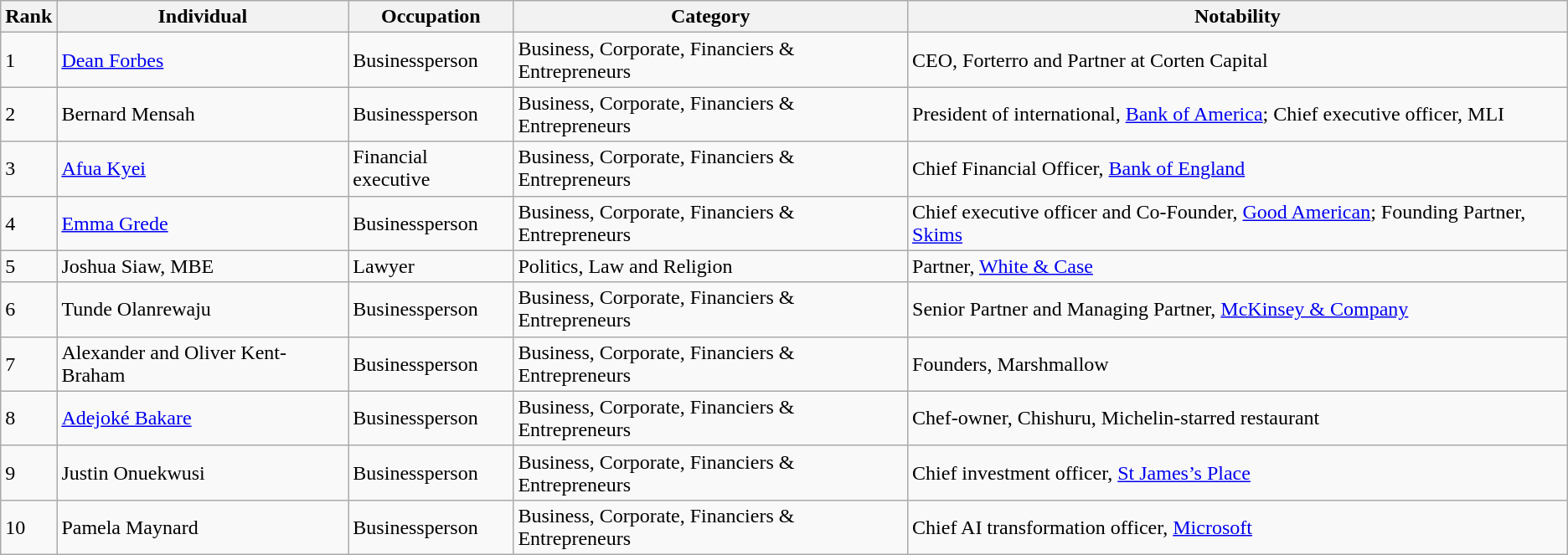<table class="wikitable sortable">
<tr>
<th>Rank</th>
<th>Individual</th>
<th>Occupation</th>
<th>Category</th>
<th>Notability</th>
</tr>
<tr>
<td>1</td>
<td><a href='#'>Dean Forbes</a></td>
<td>Businessperson</td>
<td>Business, Corporate, Financiers & Entrepreneurs</td>
<td>CEO, Forterro and Partner at Corten Capital</td>
</tr>
<tr>
<td>2</td>
<td>Bernard Mensah</td>
<td>Businessperson</td>
<td>Business, Corporate, Financiers & Entrepreneurs</td>
<td>President of international, <a href='#'>Bank of America</a>; Chief executive officer, MLI</td>
</tr>
<tr>
<td>3</td>
<td><a href='#'>Afua Kyei</a></td>
<td>Financial executive</td>
<td>Business, Corporate, Financiers & Entrepreneurs</td>
<td>Chief Financial Officer, <a href='#'>Bank of England</a></td>
</tr>
<tr>
<td>4</td>
<td><a href='#'>Emma Grede</a></td>
<td>Businessperson</td>
<td>Business, Corporate, Financiers & Entrepreneurs</td>
<td>Chief executive officer and Co-Founder, <a href='#'>Good American</a>; Founding Partner, <a href='#'>Skims</a></td>
</tr>
<tr>
<td>5</td>
<td>Joshua Siaw, MBE</td>
<td>Lawyer</td>
<td>Politics, Law and Religion</td>
<td>Partner, <a href='#'>White & Case</a></td>
</tr>
<tr>
<td>6</td>
<td>Tunde Olanrewaju</td>
<td>Businessperson</td>
<td>Business, Corporate, Financiers & Entrepreneurs</td>
<td>Senior Partner and Managing Partner, <a href='#'>McKinsey & Company</a></td>
</tr>
<tr>
<td>7</td>
<td>Alexander and Oliver Kent-Braham</td>
<td>Businessperson</td>
<td>Business, Corporate, Financiers & Entrepreneurs</td>
<td>Founders, Marshmallow</td>
</tr>
<tr>
<td>8</td>
<td><a href='#'>Adejoké Bakare</a></td>
<td>Businessperson</td>
<td>Business, Corporate, Financiers & Entrepreneurs</td>
<td>Chef-owner, Chishuru, Michelin-starred restaurant</td>
</tr>
<tr>
<td>9</td>
<td>Justin Onuekwusi</td>
<td>Businessperson</td>
<td>Business, Corporate, Financiers & Entrepreneurs</td>
<td>Chief investment officer, <a href='#'>St James’s Place</a></td>
</tr>
<tr>
<td>10</td>
<td>Pamela Maynard</td>
<td>Businessperson</td>
<td>Business, Corporate, Financiers & Entrepreneurs</td>
<td>Chief AI transformation officer, <a href='#'>Microsoft</a></td>
</tr>
</table>
